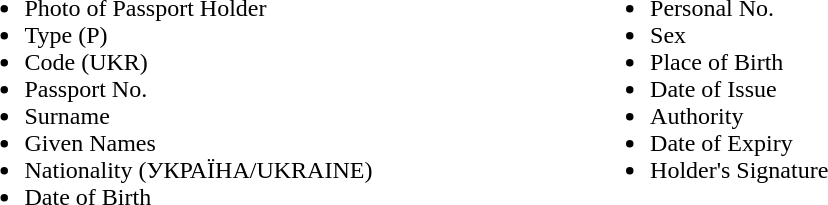<table>
<tr>
<td style="vertical-align:top; width:33%;"><br><ul><li>Photo of Passport Holder</li><li>Type (P)</li><li>Code (UKR)</li><li>Passport No.</li><li>Surname</li><li>Given Names</li><li>Nationality (УКРАЇНА/UKRAINE)</li><li>Date of Birth</li></ul></td>
<td style="vertical-align:top; width:33%;"><br><ul><li>Personal No.</li><li>Sex</li><li>Place of Birth</li><li>Date of Issue</li><li>Authority</li><li>Date of Expiry</li><li>Holder's Signature</li></ul></td>
</tr>
</table>
